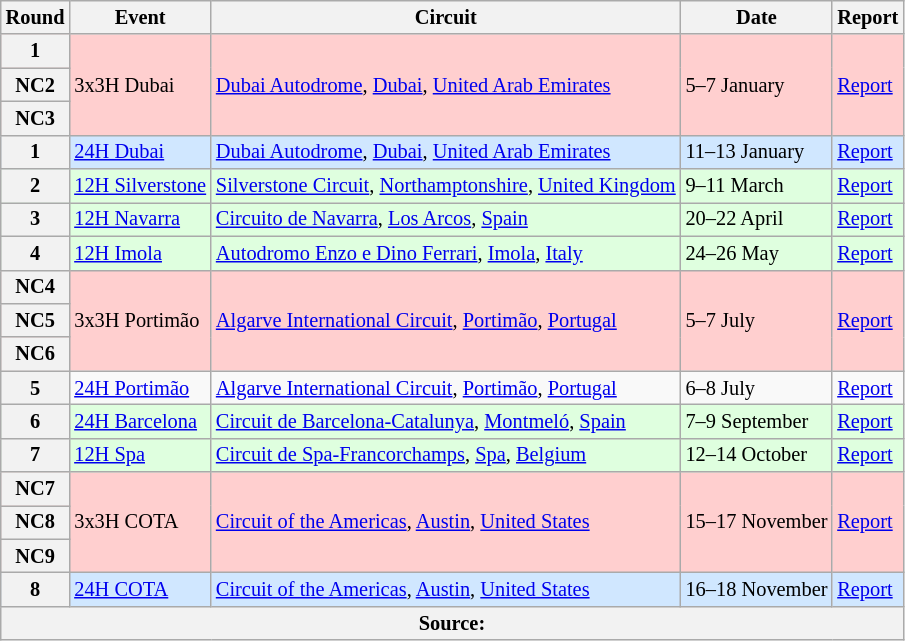<table class="wikitable" style="font-size: 85%;">
<tr>
<th>Round</th>
<th>Event</th>
<th>Circuit</th>
<th>Date</th>
<th>Report</th>
</tr>
<tr bgcolor=#FFCFCF>
<th>1</th>
<td rowspan=3>3x3H Dubai</td>
<td rowspan=3> <a href='#'>Dubai Autodrome</a>, <a href='#'>Dubai</a>, <a href='#'>United Arab Emirates</a></td>
<td rowspan=3>5–7 January</td>
<td rowspan=3><a href='#'>Report</a></td>
</tr>
<tr bgcolor=#FFCFCF>
<th>NC2</th>
</tr>
<tr bgcolor=#FFCFCF>
<th>NC3</th>
</tr>
<tr bgcolor=#D0E7FF>
<th>1</th>
<td><a href='#'>24H Dubai</a></td>
<td> <a href='#'>Dubai Autodrome</a>, <a href='#'>Dubai</a>, <a href='#'>United Arab Emirates</a></td>
<td>11–13 January</td>
<td><a href='#'>Report</a></td>
</tr>
<tr bgcolor=#DFFFDF>
<th>2</th>
<td><a href='#'>12H Silverstone</a></td>
<td> <a href='#'>Silverstone Circuit</a>, <a href='#'>Northamptonshire</a>, <a href='#'>United Kingdom</a></td>
<td>9–11 March</td>
<td><a href='#'>Report</a></td>
</tr>
<tr bgcolor=#DFFFDF>
<th>3</th>
<td><a href='#'>12H Navarra</a></td>
<td> <a href='#'>Circuito de Navarra</a>, <a href='#'>Los Arcos</a>, <a href='#'>Spain</a></td>
<td>20–22 April</td>
<td><a href='#'>Report</a></td>
</tr>
<tr bgcolor=#DFFFDF>
<th>4</th>
<td><a href='#'>12H Imola</a></td>
<td> <a href='#'>Autodromo Enzo e Dino Ferrari</a>, <a href='#'>Imola</a>, <a href='#'>Italy</a></td>
<td>24–26 May</td>
<td><a href='#'>Report</a></td>
</tr>
<tr bgcolor=#FFCFCF>
<th>NC4</th>
<td rowspan=3>3x3H Portimão</td>
<td rowspan=3> <a href='#'>Algarve International Circuit</a>, <a href='#'>Portimão</a>, <a href='#'>Portugal</a></td>
<td rowspan=3>5–7 July</td>
<td rowspan=3><a href='#'>Report</a></td>
</tr>
<tr bgcolor=#FFCFCF>
<th>NC5</th>
</tr>
<tr bgcolor=#FFCFCF>
<th>NC6</th>
</tr>
<tr>
<th>5</th>
<td><a href='#'>24H Portimão</a></td>
<td> <a href='#'>Algarve International Circuit</a>, <a href='#'>Portimão</a>, <a href='#'>Portugal</a></td>
<td>6–8 July</td>
<td><a href='#'>Report</a></td>
</tr>
<tr bgcolor=#DFFFDF>
<th>6</th>
<td><a href='#'>24H Barcelona</a></td>
<td> <a href='#'>Circuit de Barcelona-Catalunya</a>, <a href='#'>Montmeló</a>, <a href='#'>Spain</a></td>
<td>7–9 September</td>
<td><a href='#'>Report</a></td>
</tr>
<tr bgcolor=#DFFFDF>
<th>7</th>
<td><a href='#'>12H Spa</a></td>
<td> <a href='#'>Circuit de Spa-Francorchamps</a>, <a href='#'>Spa</a>, <a href='#'>Belgium</a></td>
<td>12–14 October</td>
<td><a href='#'>Report</a></td>
</tr>
<tr bgcolor=#FFCFCF>
<th>NC7</th>
<td rowspan=3>3x3H COTA</td>
<td rowspan=3> <a href='#'>Circuit of the Americas</a>, <a href='#'>Austin</a>, <a href='#'>United States</a></td>
<td rowspan=3>15–17 November</td>
<td rowspan=3><a href='#'>Report</a></td>
</tr>
<tr bgcolor=#FFCFCF>
<th>NC8</th>
</tr>
<tr bgcolor=#FFCFCF>
<th>NC9</th>
</tr>
<tr bgcolor=#D0E7FF>
<th>8</th>
<td><a href='#'>24H COTA</a></td>
<td> <a href='#'>Circuit of the Americas</a>, <a href='#'>Austin</a>, <a href='#'>United States</a></td>
<td>16–18 November</td>
<td><a href='#'>Report</a></td>
</tr>
<tr>
<th colspan="5">Source:</th>
</tr>
</table>
